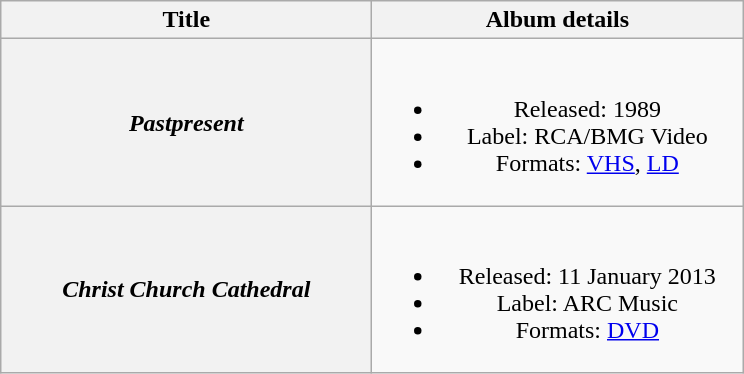<table class="wikitable plainrowheaders" style="text-align:center;">
<tr>
<th scope="col" style="width:15em;">Title</th>
<th scope="col" style="width:15em;">Album details</th>
</tr>
<tr>
<th scope="row"><em>Pastpresent</em></th>
<td><br><ul><li>Released: 1989</li><li>Label: RCA/BMG Video</li><li>Formats: <a href='#'>VHS</a>, <a href='#'>LD</a></li></ul></td>
</tr>
<tr>
<th scope="row"><em>Christ Church Cathedral</em></th>
<td><br><ul><li>Released: 11 January 2013</li><li>Label: ARC Music</li><li>Formats: <a href='#'>DVD</a></li></ul></td>
</tr>
</table>
